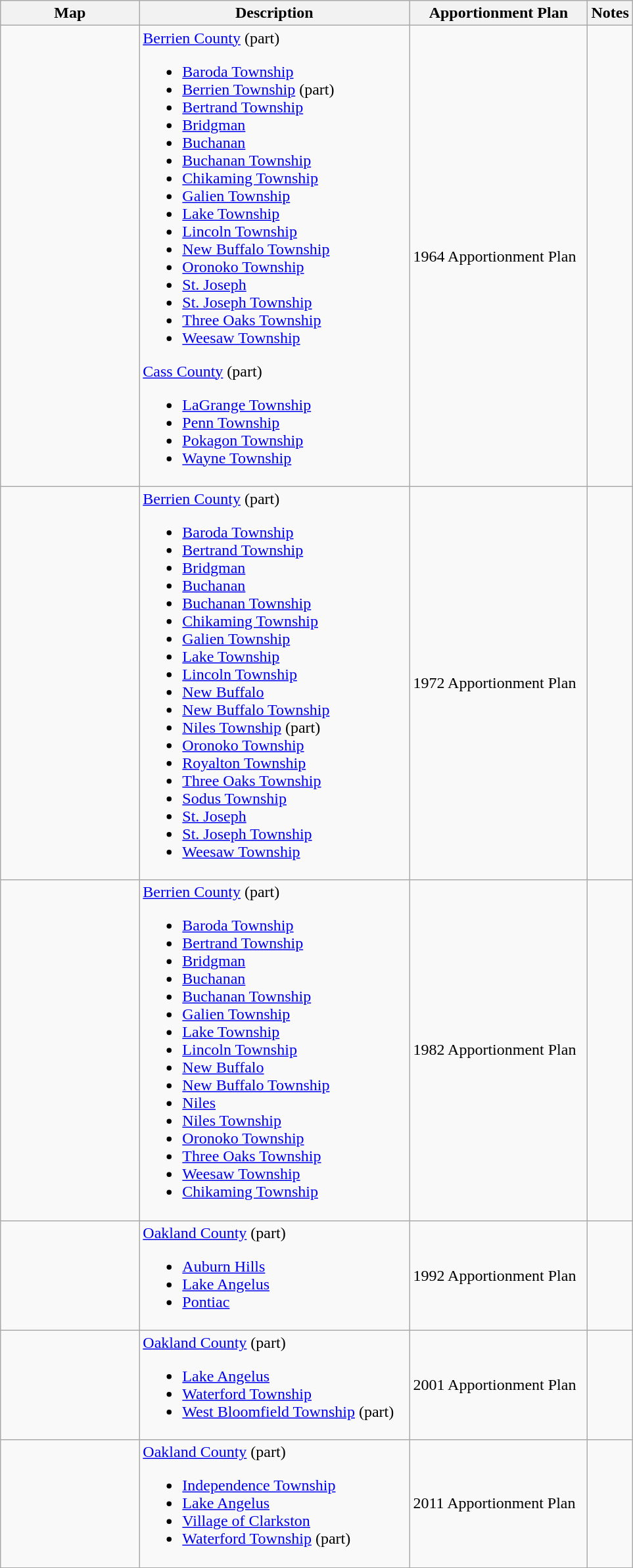<table class="wikitable sortable">
<tr>
<th style="width:100pt;">Map</th>
<th style="width:200pt;">Description</th>
<th style="width:130pt;">Apportionment Plan</th>
<th style="width:15pt;">Notes</th>
</tr>
<tr>
<td></td>
<td><a href='#'>Berrien County</a> (part)<br><ul><li><a href='#'>Baroda Township</a></li><li><a href='#'>Berrien Township</a> (part)</li><li><a href='#'>Bertrand Township</a></li><li><a href='#'>Bridgman</a></li><li><a href='#'>Buchanan</a></li><li><a href='#'>Buchanan Township</a></li><li><a href='#'>Chikaming Township</a></li><li><a href='#'>Galien Township</a></li><li><a href='#'>Lake Township</a></li><li><a href='#'>Lincoln Township</a></li><li><a href='#'>New Buffalo Township</a></li><li><a href='#'>Oronoko Township</a></li><li><a href='#'>St. Joseph</a></li><li><a href='#'>St. Joseph Township</a></li><li><a href='#'>Three Oaks Township</a></li><li><a href='#'>Weesaw Township</a></li></ul><a href='#'>Cass County</a> (part)<ul><li><a href='#'>LaGrange Township</a></li><li><a href='#'>Penn Township</a></li><li><a href='#'>Pokagon Township</a></li><li><a href='#'>Wayne Township</a></li></ul></td>
<td>1964 Apportionment Plan</td>
<td></td>
</tr>
<tr>
<td></td>
<td><a href='#'>Berrien County</a> (part)<br><ul><li><a href='#'>Baroda Township</a></li><li><a href='#'>Bertrand Township</a></li><li><a href='#'>Bridgman</a></li><li><a href='#'>Buchanan</a></li><li><a href='#'>Buchanan Township</a></li><li><a href='#'>Chikaming Township</a></li><li><a href='#'>Galien Township</a></li><li><a href='#'>Lake Township</a></li><li><a href='#'>Lincoln Township</a></li><li><a href='#'>New Buffalo</a></li><li><a href='#'>New Buffalo Township</a></li><li><a href='#'>Niles Township</a> (part)</li><li><a href='#'>Oronoko Township</a></li><li><a href='#'>Royalton Township</a></li><li><a href='#'>Three Oaks Township</a></li><li><a href='#'>Sodus Township</a></li><li><a href='#'>St. Joseph</a></li><li><a href='#'>St. Joseph Township</a></li><li><a href='#'>Weesaw Township</a></li></ul></td>
<td>1972 Apportionment Plan</td>
<td></td>
</tr>
<tr>
<td></td>
<td><a href='#'>Berrien County</a> (part)<br><ul><li><a href='#'>Baroda Township</a></li><li><a href='#'>Bertrand Township</a></li><li><a href='#'>Bridgman</a></li><li><a href='#'>Buchanan</a></li><li><a href='#'>Buchanan Township</a></li><li><a href='#'>Galien Township</a></li><li><a href='#'>Lake Township</a></li><li><a href='#'>Lincoln Township</a></li><li><a href='#'>New Buffalo</a></li><li><a href='#'>New Buffalo Township</a></li><li><a href='#'>Niles</a></li><li><a href='#'>Niles Township</a></li><li><a href='#'>Oronoko Township</a></li><li><a href='#'>Three Oaks Township</a></li><li><a href='#'>Weesaw Township</a></li><li><a href='#'>Chikaming Township</a></li></ul></td>
<td>1982 Apportionment Plan</td>
<td></td>
</tr>
<tr>
<td></td>
<td><a href='#'>Oakland County</a> (part)<br><ul><li><a href='#'>Auburn Hills</a></li><li><a href='#'>Lake Angelus</a></li><li><a href='#'>Pontiac</a></li></ul></td>
<td>1992 Apportionment Plan</td>
<td></td>
</tr>
<tr>
<td></td>
<td><a href='#'>Oakland County</a> (part)<br><ul><li><a href='#'>Lake Angelus</a></li><li><a href='#'>Waterford Township</a></li><li><a href='#'>West Bloomfield Township</a> (part)</li></ul></td>
<td>2001 Apportionment Plan</td>
<td></td>
</tr>
<tr>
<td></td>
<td><a href='#'>Oakland County</a> (part)<br><ul><li><a href='#'>Independence Township</a></li><li><a href='#'>Lake Angelus</a></li><li><a href='#'>Village of Clarkston</a></li><li><a href='#'>Waterford Township</a> (part)</li></ul></td>
<td>2011 Apportionment Plan</td>
<td></td>
</tr>
<tr>
</tr>
</table>
